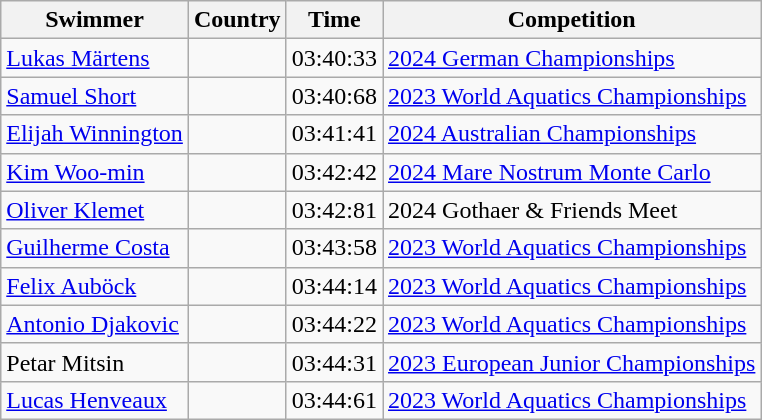<table class="wikitable sortable mw-collapsible">
<tr>
<th scope="col">Swimmer</th>
<th scope="col">Country</th>
<th scope="col">Time</th>
<th scope="col">Competition</th>
</tr>
<tr>
<td><a href='#'>Lukas Märtens</a></td>
<td></td>
<td>03:40:33</td>
<td><a href='#'>2024 German Championships</a></td>
</tr>
<tr>
<td><a href='#'>Samuel Short</a></td>
<td></td>
<td>03:40:68</td>
<td><a href='#'>2023 World Aquatics Championships</a></td>
</tr>
<tr>
<td><a href='#'>Elijah Winnington</a></td>
<td></td>
<td>03:41:41</td>
<td><a href='#'>2024 Australian Championships</a></td>
</tr>
<tr>
<td><a href='#'>Kim Woo-min</a></td>
<td></td>
<td>03:42:42</td>
<td><a href='#'>2024 Mare Nostrum Monte Carlo</a></td>
</tr>
<tr>
<td><a href='#'>Oliver Klemet</a></td>
<td></td>
<td>03:42:81</td>
<td>2024 Gothaer & Friends Meet</td>
</tr>
<tr>
<td><a href='#'>Guilherme Costa</a></td>
<td></td>
<td>03:43:58</td>
<td><a href='#'>2023 World Aquatics Championships</a></td>
</tr>
<tr>
<td><a href='#'>Felix Auböck</a></td>
<td></td>
<td>03:44:14</td>
<td><a href='#'>2023 World Aquatics Championships</a></td>
</tr>
<tr>
<td><a href='#'>Antonio Djakovic</a></td>
<td></td>
<td>03:44:22</td>
<td><a href='#'>2023 World Aquatics Championships</a></td>
</tr>
<tr>
<td>Petar Mitsin</td>
<td></td>
<td>03:44:31</td>
<td><a href='#'>2023 European Junior Championships</a></td>
</tr>
<tr>
<td><a href='#'>Lucas Henveaux</a></td>
<td></td>
<td>03:44:61</td>
<td><a href='#'>2023 World Aquatics Championships</a></td>
</tr>
</table>
